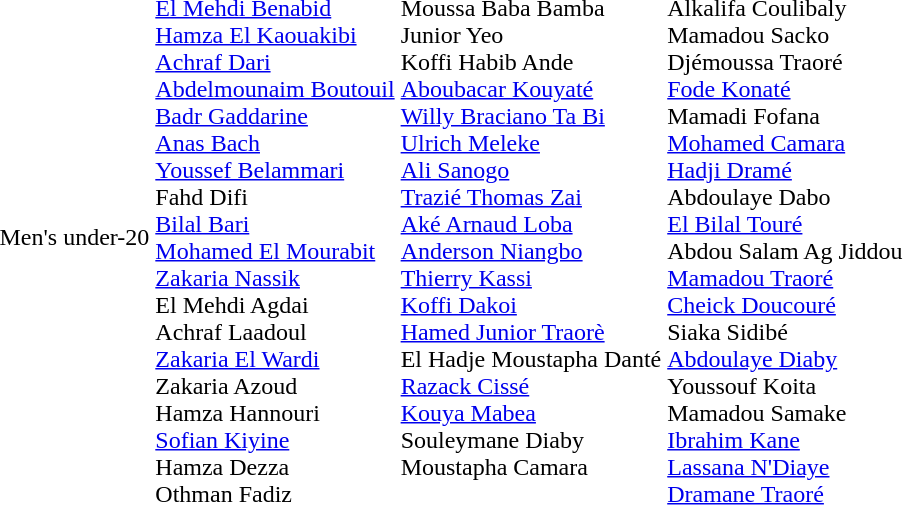<table>
<tr>
<td>Men's under-20</td>
<td nowrap><br><a href='#'>El Mehdi Benabid</a><br><a href='#'>Hamza El Kaouakibi</a><br><a href='#'>Achraf Dari</a><br><a href='#'>Abdelmounaim Boutouil</a><br><a href='#'>Badr Gaddarine</a><br><a href='#'>Anas Bach</a><br><a href='#'>Youssef Belammari</a><br>Fahd Difi<br><a href='#'>Bilal Bari</a><br><a href='#'>Mohamed El Mourabit</a><br><a href='#'>Zakaria Nassik</a><br>El Mehdi Agdai<br>Achraf Laadoul<br><a href='#'>Zakaria El Wardi</a><br>Zakaria Azoud<br>Hamza Hannouri<br><a href='#'>Sofian Kiyine</a><br>Hamza Dezza<br>Othman Fadiz</td>
<td nowrap valign=top><br>Moussa Baba Bamba<br>Junior Yeo<br>Koffi Habib Ande<br><a href='#'>Aboubacar Kouyaté</a><br><a href='#'>Willy Braciano Ta Bi</a><br><a href='#'>Ulrich Meleke</a><br><a href='#'>Ali Sanogo</a><br><a href='#'>Trazié Thomas Zai</a><br><a href='#'>Aké Arnaud Loba</a><br><a href='#'>Anderson Niangbo</a><br><a href='#'>Thierry Kassi</a><br><a href='#'>Koffi Dakoi</a><br><a href='#'>Hamed Junior Traorè</a><br>El Hadje Moustapha Danté<br><a href='#'>Razack Cissé</a><br><a href='#'>Kouya Mabea</a><br>Souleymane Diaby<br>Moustapha Camara</td>
<td nowrap><br>Alkalifa Coulibaly<br>Mamadou Sacko<br>Djémoussa Traoré<br><a href='#'>Fode Konaté</a><br>Mamadi Fofana<br><a href='#'>Mohamed Camara</a><br><a href='#'>Hadji Dramé</a><br>Abdoulaye Dabo<br><a href='#'>El Bilal Touré</a><br>Abdou Salam Ag Jiddou<br><a href='#'>Mamadou Traoré</a><br><a href='#'>Cheick Doucouré</a><br>Siaka Sidibé<br><a href='#'>Abdoulaye Diaby</a><br>Youssouf Koita<br>Mamadou Samake<br><a href='#'>Ibrahim Kane</a><br><a href='#'>Lassana N'Diaye</a><br><a href='#'>Dramane Traoré</a></td>
</tr>
</table>
